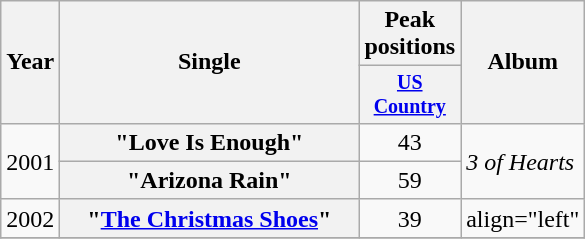<table class="wikitable plainrowheaders" style="text-align:center;">
<tr>
<th rowspan="2">Year</th>
<th rowspan="2" style="width:12em;">Single</th>
<th colspan="1">Peak positions</th>
<th rowspan="2">Album</th>
</tr>
<tr style="font-size:smaller;">
<th width="40"><a href='#'>US Country</a><br></th>
</tr>
<tr>
<td rowspan="2">2001</td>
<th scope="row">"Love Is Enough"</th>
<td>43</td>
<td align="left" rowspan="2"><em>3 of Hearts</em></td>
</tr>
<tr>
<th scope="row">"Arizona Rain"</th>
<td>59</td>
</tr>
<tr>
<td>2002</td>
<th scope="row">"<a href='#'>The Christmas Shoes</a>"</th>
<td>39</td>
<td>align="left" </td>
</tr>
<tr>
</tr>
</table>
